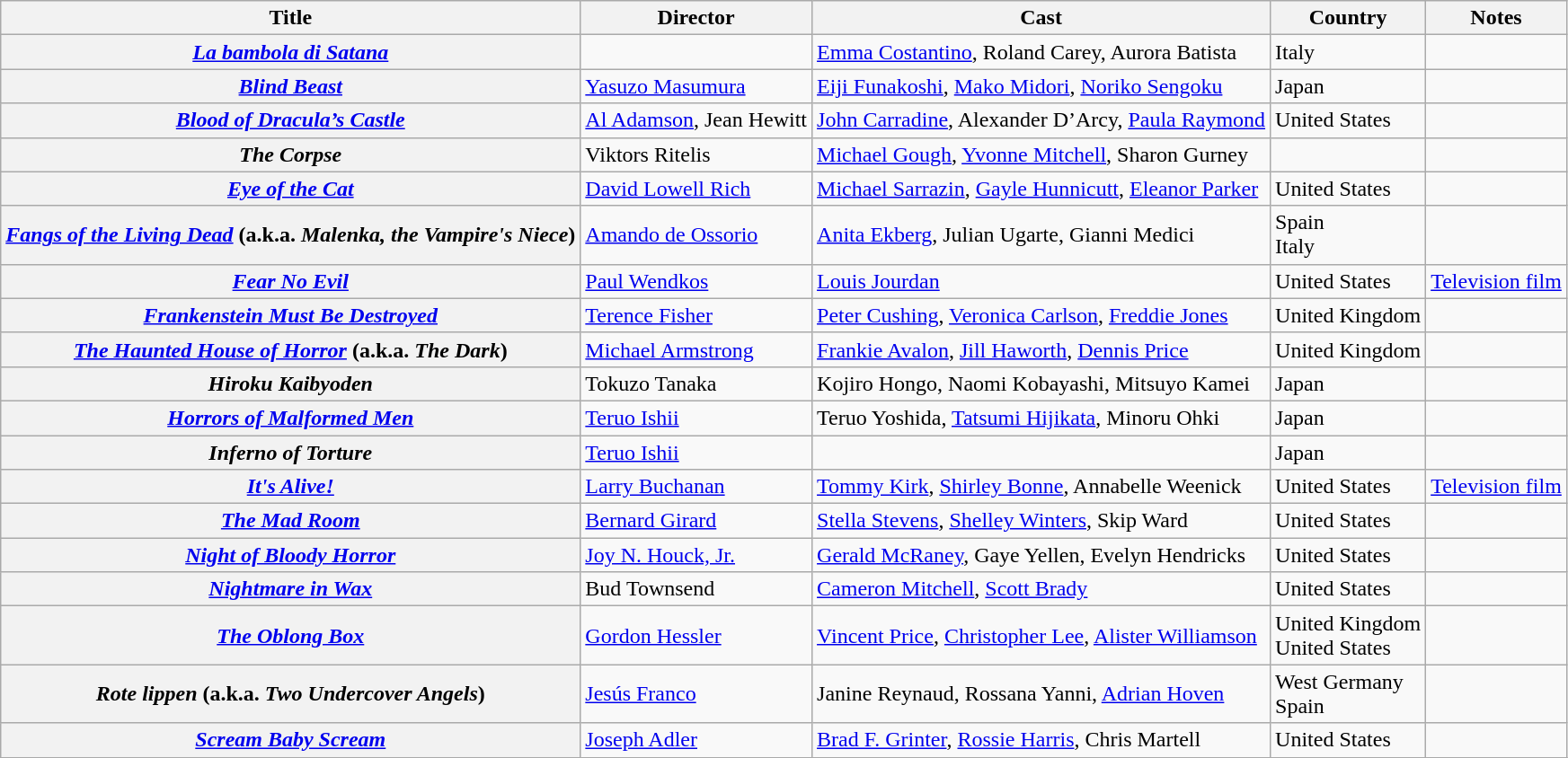<table class="wikitable sortable">
<tr>
<th scope="col">Title</th>
<th scope="col" class="unsortable">Director</th>
<th scope="col" class="unsortable">Cast</th>
<th scope="col">Country</th>
<th scope="col" class="unsortable">Notes</th>
</tr>
<tr>
<th><em><a href='#'>La bambola di Satana</a></em></th>
<td></td>
<td><a href='#'>Emma Costantino</a>, Roland Carey, Aurora Batista</td>
<td>Italy</td>
<td></td>
</tr>
<tr>
<th><em><a href='#'>Blind Beast</a></em></th>
<td><a href='#'>Yasuzo Masumura</a></td>
<td><a href='#'>Eiji Funakoshi</a>, <a href='#'>Mako Midori</a>, <a href='#'>Noriko Sengoku</a></td>
<td>Japan</td>
<td></td>
</tr>
<tr>
<th><em><a href='#'>Blood of Dracula’s Castle</a></em></th>
<td><a href='#'>Al Adamson</a>, Jean Hewitt</td>
<td><a href='#'>John Carradine</a>, Alexander D’Arcy, <a href='#'>Paula Raymond</a></td>
<td>United States</td>
<td></td>
</tr>
<tr>
<th><em>The Corpse</em></th>
<td>Viktors Ritelis</td>
<td><a href='#'>Michael Gough</a>, <a href='#'>Yvonne Mitchell</a>, Sharon Gurney</td>
<td></td>
<td></td>
</tr>
<tr>
<th><em><a href='#'>Eye of the Cat</a></em></th>
<td><a href='#'>David Lowell Rich</a></td>
<td><a href='#'>Michael Sarrazin</a>, <a href='#'>Gayle Hunnicutt</a>, <a href='#'>Eleanor Parker</a></td>
<td>United States</td>
<td></td>
</tr>
<tr>
<th><em><a href='#'>Fangs of the Living Dead</a></em> (a.k.a. <em>Malenka, the Vampire's Niece</em>)</th>
<td><a href='#'>Amando de Ossorio</a></td>
<td><a href='#'>Anita Ekberg</a>, Julian Ugarte, Gianni Medici</td>
<td>Spain<br>Italy</td>
<td></td>
</tr>
<tr>
<th><em><a href='#'>Fear No Evil</a></em></th>
<td><a href='#'>Paul Wendkos</a></td>
<td><a href='#'>Louis Jourdan</a></td>
<td>United States</td>
<td><a href='#'>Television film</a></td>
</tr>
<tr>
<th><em><a href='#'>Frankenstein Must Be Destroyed</a></em></th>
<td><a href='#'>Terence Fisher</a></td>
<td><a href='#'>Peter Cushing</a>, <a href='#'>Veronica Carlson</a>, <a href='#'>Freddie Jones</a></td>
<td>United Kingdom</td>
<td></td>
</tr>
<tr>
<th><em><a href='#'>The Haunted House of Horror</a></em> (a.k.a. <em>The Dark</em>)</th>
<td><a href='#'>Michael Armstrong</a></td>
<td><a href='#'>Frankie Avalon</a>, <a href='#'>Jill Haworth</a>, <a href='#'>Dennis Price</a></td>
<td>United Kingdom</td>
<td></td>
</tr>
<tr>
<th><em>Hiroku Kaibyoden</em></th>
<td>Tokuzo Tanaka</td>
<td>Kojiro Hongo, Naomi Kobayashi, Mitsuyo Kamei</td>
<td>Japan</td>
<td></td>
</tr>
<tr>
<th><em><a href='#'>Horrors of Malformed Men</a></em></th>
<td><a href='#'>Teruo Ishii</a></td>
<td>Teruo Yoshida, <a href='#'>Tatsumi Hijikata</a>, Minoru Ohki</td>
<td>Japan</td>
<td></td>
</tr>
<tr>
<th><em>Inferno of Torture</em></th>
<td><a href='#'>Teruo Ishii</a></td>
<td></td>
<td>Japan</td>
<td></td>
</tr>
<tr>
<th><em><a href='#'>It's Alive!</a></em></th>
<td><a href='#'>Larry Buchanan</a></td>
<td><a href='#'>Tommy Kirk</a>, <a href='#'>Shirley Bonne</a>, Annabelle Weenick</td>
<td>United States</td>
<td><a href='#'>Television film</a></td>
</tr>
<tr>
<th><em><a href='#'>The Mad Room</a></em></th>
<td><a href='#'>Bernard Girard</a></td>
<td><a href='#'>Stella Stevens</a>, <a href='#'>Shelley Winters</a>, Skip Ward</td>
<td>United States</td>
<td></td>
</tr>
<tr>
<th><em><a href='#'>Night of Bloody Horror</a></em></th>
<td><a href='#'>Joy N. Houck, Jr.</a></td>
<td><a href='#'>Gerald McRaney</a>, Gaye Yellen, Evelyn Hendricks</td>
<td>United States</td>
<td></td>
</tr>
<tr>
<th><em><a href='#'>Nightmare in Wax</a></em></th>
<td>Bud Townsend</td>
<td><a href='#'>Cameron Mitchell</a>, <a href='#'>Scott Brady</a></td>
<td>United States</td>
<td></td>
</tr>
<tr>
<th><em><a href='#'>The Oblong Box</a></em></th>
<td><a href='#'>Gordon Hessler</a></td>
<td><a href='#'>Vincent Price</a>, <a href='#'>Christopher Lee</a>, <a href='#'>Alister Williamson</a></td>
<td>United Kingdom<br>United States</td>
<td></td>
</tr>
<tr>
<th><em>Rote lippen</em> (a.k.a. <em>Two Undercover Angels</em>)</th>
<td><a href='#'>Jesús Franco</a></td>
<td>Janine Reynaud, Rossana Yanni, <a href='#'>Adrian Hoven</a></td>
<td>West Germany<br>Spain</td>
<td></td>
</tr>
<tr>
<th><em><a href='#'>Scream Baby Scream</a></em></th>
<td><a href='#'>Joseph Adler</a></td>
<td><a href='#'>Brad F. Grinter</a>, <a href='#'>Rossie Harris</a>, Chris Martell</td>
<td>United States</td>
<td></td>
</tr>
<tr>
</tr>
</table>
